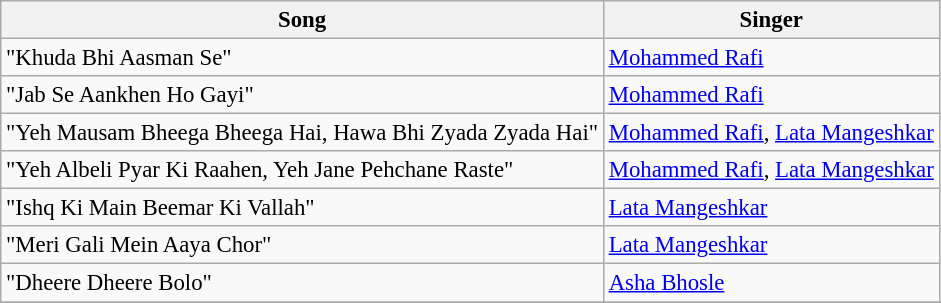<table class="wikitable" style="font-size:95%;">
<tr>
<th>Song</th>
<th>Singer</th>
</tr>
<tr>
<td>"Khuda Bhi Aasman Se"</td>
<td><a href='#'>Mohammed Rafi</a></td>
</tr>
<tr>
<td>"Jab Se Aankhen Ho Gayi"</td>
<td><a href='#'>Mohammed Rafi</a></td>
</tr>
<tr>
<td>"Yeh Mausam Bheega Bheega Hai, Hawa Bhi Zyada Zyada Hai"</td>
<td><a href='#'>Mohammed Rafi</a>, <a href='#'>Lata Mangeshkar</a></td>
</tr>
<tr>
<td>"Yeh Albeli Pyar Ki Raahen, Yeh Jane Pehchane Raste"</td>
<td><a href='#'>Mohammed Rafi</a>, <a href='#'>Lata Mangeshkar</a></td>
</tr>
<tr>
<td>"Ishq Ki Main Beemar Ki Vallah"</td>
<td><a href='#'>Lata Mangeshkar</a></td>
</tr>
<tr>
<td>"Meri Gali Mein Aaya Chor"</td>
<td><a href='#'>Lata Mangeshkar</a></td>
</tr>
<tr>
<td>"Dheere Dheere Bolo"</td>
<td><a href='#'>Asha Bhosle</a></td>
</tr>
<tr>
</tr>
</table>
